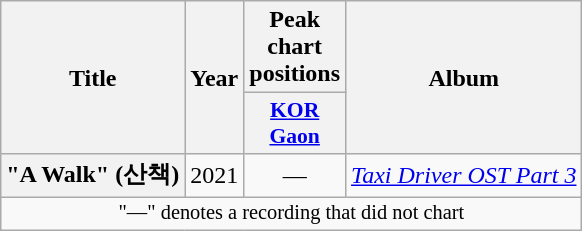<table class="wikitable plainrowheaders" style="text-align:center">
<tr>
<th scope="col" rowspan="2">Title</th>
<th scope="col" rowspan="2">Year</th>
<th scope="col">Peak chart<br>positions</th>
<th scope="col" rowspan="2">Album</th>
</tr>
<tr>
<th scope="col" style="font-size:90%; width:2.5em"><a href='#'>KOR<br>Gaon</a></th>
</tr>
<tr>
<th scope="row">"A Walk" (산책)</th>
<td>2021</td>
<td>—</td>
<td><em><a href='#'>Taxi Driver OST Part 3</a></em></td>
</tr>
<tr>
<td colspan="6" style="font-size:85%">"—" denotes a recording that did not chart</td>
</tr>
</table>
